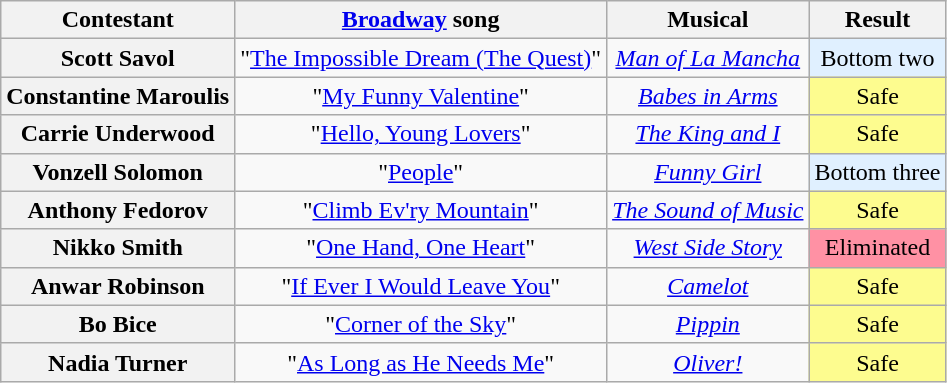<table class="wikitable unsortable" style="text-align:center;">
<tr>
<th scope="col">Contestant</th>
<th scope="col"><a href='#'>Broadway</a> song</th>
<th scope="col">Musical</th>
<th scope="col">Result</th>
</tr>
<tr>
<th scope="row">Scott Savol</th>
<td>"<a href='#'>The Impossible Dream (The Quest)</a>"</td>
<td><em><a href='#'>Man of La Mancha</a></em></td>
<td bgcolor="E0F0FF">Bottom two</td>
</tr>
<tr>
<th scope="row">Constantine Maroulis</th>
<td>"<a href='#'>My Funny Valentine</a>"</td>
<td><em><a href='#'>Babes in Arms</a></em></td>
<td style="background:#FDFC8F;">Safe</td>
</tr>
<tr>
<th scope="row">Carrie Underwood</th>
<td>"<a href='#'>Hello, Young Lovers</a>"</td>
<td><em><a href='#'>The King and I</a></em></td>
<td style="background:#FDFC8F;">Safe</td>
</tr>
<tr>
<th scope="row">Vonzell Solomon</th>
<td>"<a href='#'>People</a>"</td>
<td><em><a href='#'>Funny Girl</a></em></td>
<td bgcolor="E0F0FF">Bottom three</td>
</tr>
<tr>
<th scope="row">Anthony Fedorov</th>
<td>"<a href='#'>Climb Ev'ry Mountain</a>"</td>
<td><em><a href='#'>The Sound of Music</a></em></td>
<td style="background:#FDFC8F;">Safe</td>
</tr>
<tr>
<th scope="row">Nikko Smith</th>
<td>"<a href='#'>One Hand, One Heart</a>"</td>
<td><em><a href='#'>West Side Story</a></em></td>
<td bgcolor="FF91A4">Eliminated</td>
</tr>
<tr>
<th scope="row">Anwar Robinson</th>
<td>"<a href='#'>If Ever I Would Leave You</a>"</td>
<td><em><a href='#'>Camelot</a></em></td>
<td style="background:#FDFC8F;">Safe</td>
</tr>
<tr>
<th scope="row">Bo Bice</th>
<td>"<a href='#'>Corner of the Sky</a>"</td>
<td><em><a href='#'>Pippin</a></em></td>
<td style="background:#FDFC8F;">Safe</td>
</tr>
<tr>
<th scope="row">Nadia Turner</th>
<td>"<a href='#'>As Long as He Needs Me</a>"</td>
<td><em><a href='#'>Oliver!</a></em></td>
<td style="background:#FDFC8F;">Safe</td>
</tr>
</table>
